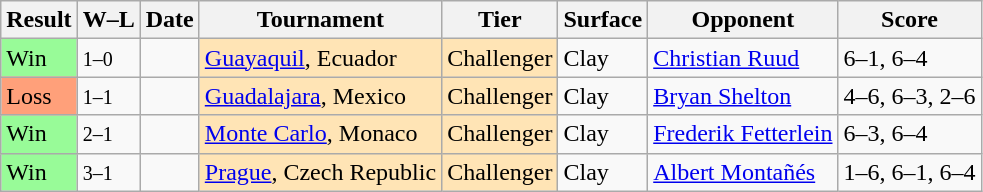<table class="sortable wikitable">
<tr>
<th>Result</th>
<th class="unsortable">W–L</th>
<th>Date</th>
<th>Tournament</th>
<th>Tier</th>
<th>Surface</th>
<th>Opponent</th>
<th class="unsortable">Score</th>
</tr>
<tr>
<td style="background:#98fb98;">Win</td>
<td><small>1–0</small></td>
<td></td>
<td style="background:moccasin;"><a href='#'>Guayaquil</a>, Ecuador</td>
<td style="background:moccasin;">Challenger</td>
<td>Clay</td>
<td> <a href='#'>Christian Ruud</a></td>
<td>6–1, 6–4</td>
</tr>
<tr>
<td style="background:#ffa07a;">Loss</td>
<td><small>1–1</small></td>
<td></td>
<td style="background:moccasin;"><a href='#'>Guadalajara</a>, Mexico</td>
<td style="background:moccasin;">Challenger</td>
<td>Clay</td>
<td> <a href='#'>Bryan Shelton</a></td>
<td>4–6, 6–3, 2–6</td>
</tr>
<tr>
<td style="background:#98fb98;">Win</td>
<td><small>2–1</small></td>
<td></td>
<td style="background:moccasin;"><a href='#'>Monte Carlo</a>, Monaco</td>
<td style="background:moccasin;">Challenger</td>
<td>Clay</td>
<td> <a href='#'>Frederik Fetterlein</a></td>
<td>6–3, 6–4</td>
</tr>
<tr>
<td style="background:#98fb98;">Win</td>
<td><small>3–1</small></td>
<td></td>
<td style="background:moccasin;"><a href='#'>Prague</a>, Czech Republic</td>
<td style="background:moccasin;">Challenger</td>
<td>Clay</td>
<td> <a href='#'>Albert Montañés</a></td>
<td>1–6, 6–1, 6–4</td>
</tr>
</table>
